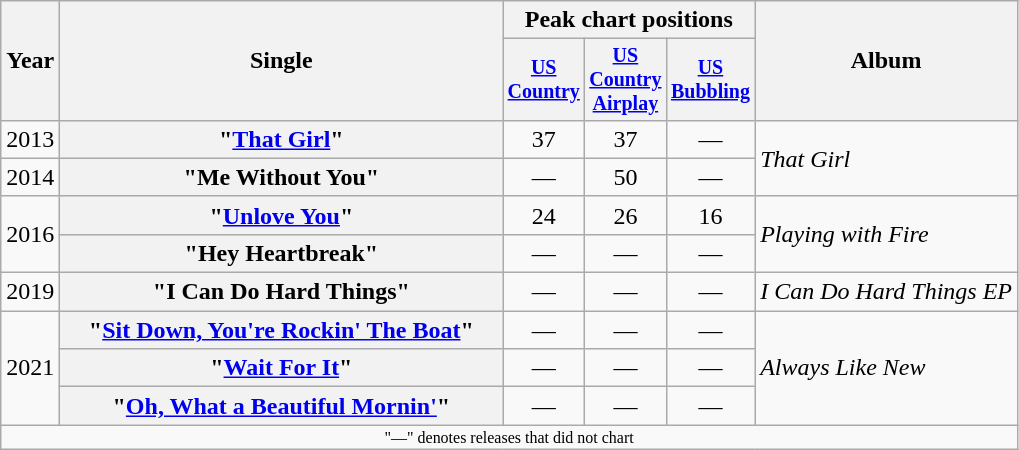<table class="wikitable plainrowheaders" style="text-align:center;">
<tr>
<th rowspan="2">Year</th>
<th rowspan="2" style="width:18em;">Single</th>
<th colspan="3">Peak chart positions</th>
<th rowspan="2">Album</th>
</tr>
<tr style="font-size:smaller;">
<th style="width:45px;"><a href='#'>US Country</a><br></th>
<th style="width:45px;"><a href='#'>US Country Airplay</a><br></th>
<th style="width:45px;"><a href='#'>US Bubbling</a><br></th>
</tr>
<tr>
<td>2013</td>
<th scope="row">"<a href='#'>That Girl</a>"</th>
<td>37</td>
<td>37</td>
<td>—</td>
<td style="text-align:left;" rowspan="2"><em>That Girl</em></td>
</tr>
<tr>
<td>2014</td>
<th scope="row">"Me Without You"</th>
<td>—</td>
<td>50</td>
<td>—</td>
</tr>
<tr>
<td rowspan="2">2016</td>
<th scope="row">"<a href='#'>Unlove You</a>"</th>
<td>24</td>
<td>26</td>
<td>16</td>
<td style="text-align:left;" rowspan="2"><em>Playing with Fire</em></td>
</tr>
<tr>
<th scope="row">"Hey Heartbreak"</th>
<td>—</td>
<td>—</td>
<td>—</td>
</tr>
<tr>
<td>2019</td>
<th scope="row">"I Can Do Hard Things"</th>
<td>—</td>
<td>—</td>
<td>—</td>
<td style="text-align:left;"><em>I Can Do Hard Things EP</em></td>
</tr>
<tr>
<td rowspan="3">2021</td>
<th scope="row">"<a href='#'>Sit Down, You're Rockin' The Boat</a>"</th>
<td>—</td>
<td>—</td>
<td>—</td>
<td rowspan="3" style="text-align:left;"><em>Always Like New</em></td>
</tr>
<tr>
<th scope="row">"<a href='#'>Wait For It</a>"</th>
<td>—</td>
<td>—</td>
<td>—</td>
</tr>
<tr>
<th scope="row">"<a href='#'>Oh, What a Beautiful Mornin'</a>"</th>
<td>—</td>
<td>—</td>
<td>—</td>
</tr>
<tr>
<td colspan="6" style="font-size:8pt">"—" denotes releases that did not chart</td>
</tr>
</table>
